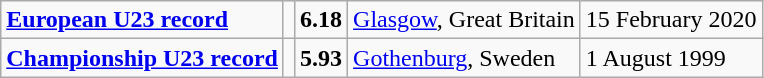<table class="wikitable">
<tr>
<td><strong><a href='#'>European U23 record</a></strong></td>
<td></td>
<td><strong>6.18</strong></td>
<td><a href='#'>Glasgow</a>, Great Britain</td>
<td>15 February 2020</td>
</tr>
<tr>
<td><strong><a href='#'>Championship U23 record</a></strong></td>
<td></td>
<td><strong>5.93</strong></td>
<td><a href='#'>Gothenburg</a>, Sweden</td>
<td>1 August 1999</td>
</tr>
</table>
